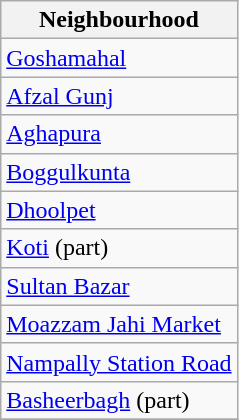<table class="wikitable sortable static-row-numbers static-row-header-hash">
<tr>
<th>Neighbourhood</th>
</tr>
<tr>
<td><a href='#'>Goshamahal</a></td>
</tr>
<tr>
<td><a href='#'>Afzal Gunj</a></td>
</tr>
<tr>
<td><a href='#'>Aghapura</a></td>
</tr>
<tr>
<td><a href='#'>Boggulkunta</a></td>
</tr>
<tr>
<td><a href='#'>Dhoolpet</a></td>
</tr>
<tr>
<td><a href='#'>Koti</a> (part)</td>
</tr>
<tr>
<td><a href='#'>Sultan Bazar</a></td>
</tr>
<tr>
<td><a href='#'>Moazzam Jahi Market</a></td>
</tr>
<tr>
<td><a href='#'>Nampally Station Road</a></td>
</tr>
<tr>
<td><a href='#'>Basheerbagh</a> (part)</td>
</tr>
<tr>
</tr>
</table>
